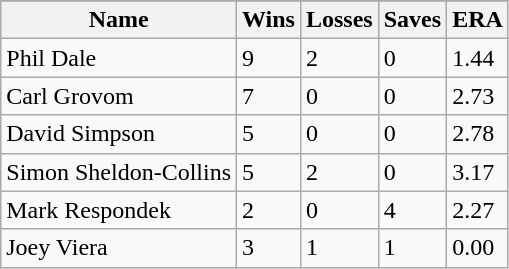<table class="wikitable">
<tr>
</tr>
<tr>
<th>Name</th>
<th>Wins</th>
<th>Losses</th>
<th>Saves</th>
<th>ERA</th>
</tr>
<tr>
<td>Phil Dale</td>
<td>9</td>
<td>2</td>
<td>0</td>
<td>1.44</td>
</tr>
<tr>
<td>Carl Grovom</td>
<td>7</td>
<td>0</td>
<td>0</td>
<td>2.73</td>
</tr>
<tr>
<td>David Simpson</td>
<td>5</td>
<td>0</td>
<td>0</td>
<td>2.78</td>
</tr>
<tr>
<td>Simon Sheldon-Collins</td>
<td>5</td>
<td>2</td>
<td>0</td>
<td>3.17</td>
</tr>
<tr>
<td>Mark Respondek</td>
<td>2</td>
<td>0</td>
<td>4</td>
<td>2.27</td>
</tr>
<tr>
<td>Joey Viera</td>
<td>3</td>
<td>1</td>
<td>1</td>
<td>0.00</td>
</tr>
</table>
